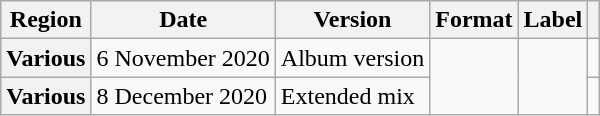<table class="wikitable plainrowheaders">
<tr>
<th scope="col">Region</th>
<th scope="col">Date</th>
<th scope="col">Version</th>
<th scope="col">Format</th>
<th scope="col">Label</th>
<th scope="col"></th>
</tr>
<tr>
<th scope="row">Various</th>
<td>6 November 2020</td>
<td>Album version</td>
<td rowspan="2"></td>
<td rowspan="2"></td>
<td style="text-align:center;"></td>
</tr>
<tr>
<th scope="row">Various</th>
<td>8 December 2020</td>
<td>Extended mix</td>
<td style="text-align:center;"></td>
</tr>
</table>
